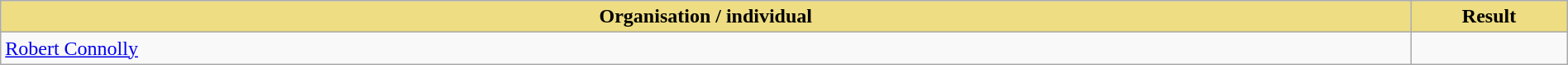<table class="wikitable" width=100%>
<tr>
<th style="width:90%;background:#EEDD82;">Organisation / individual</th>
<th style="width:10%;background:#EEDD82;">Result<br></th>
</tr>
<tr>
<td><a href='#'>Robert Connolly</a></td>
<td></td>
</tr>
</table>
